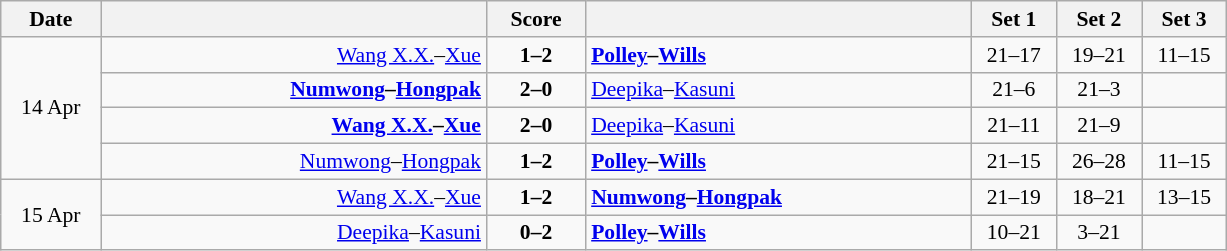<table class="wikitable" style="text-align: center; font-size:90% ">
<tr>
<th width="60">Date</th>
<th align="right" width="250"></th>
<th width="60">Score</th>
<th align="left" width="250"></th>
<th width="50">Set 1</th>
<th width="50">Set 2</th>
<th width="50">Set 3</th>
</tr>
<tr>
<td rowspan=4>14 Apr</td>
<td align=right><a href='#'>Wang X.X.</a>–<a href='#'>Xue</a> </td>
<td align=center><strong>1–2</strong></td>
<td align=left><strong> <a href='#'>Polley</a>–<a href='#'>Wills</a></strong></td>
<td>21–17</td>
<td>19–21</td>
<td>11–15</td>
</tr>
<tr>
<td align=right><strong><a href='#'>Numwong</a>–<a href='#'>Hongpak</a> </strong></td>
<td align=center><strong>2–0</strong></td>
<td align=left> <a href='#'>Deepika</a>–<a href='#'>Kasuni</a></td>
<td>21–6</td>
<td>21–3</td>
<td></td>
</tr>
<tr>
<td align=right><strong><a href='#'>Wang X.X.</a>–<a href='#'>Xue</a> </strong></td>
<td align=center><strong>2–0</strong></td>
<td align=left> <a href='#'>Deepika</a>–<a href='#'>Kasuni</a></td>
<td>21–11</td>
<td>21–9</td>
<td></td>
</tr>
<tr>
<td align=right><a href='#'>Numwong</a>–<a href='#'>Hongpak</a> </td>
<td align=center><strong>1–2</strong></td>
<td align=left><strong> <a href='#'>Polley</a>–<a href='#'>Wills</a></strong></td>
<td>21–15</td>
<td>26–28</td>
<td>11–15</td>
</tr>
<tr>
<td rowspan=2>15 Apr</td>
<td align=right><a href='#'>Wang X.X.</a>–<a href='#'>Xue</a> </td>
<td align=center><strong>1–2</strong></td>
<td align=left><strong> <a href='#'>Numwong</a>–<a href='#'>Hongpak</a></strong></td>
<td>21–19</td>
<td>18–21</td>
<td>13–15</td>
</tr>
<tr>
<td align=right><a href='#'>Deepika</a>–<a href='#'>Kasuni</a> </td>
<td align=center><strong>0–2</strong></td>
<td align=left><strong> <a href='#'>Polley</a>–<a href='#'>Wills</a></strong></td>
<td>10–21</td>
<td>3–21</td>
<td></td>
</tr>
</table>
